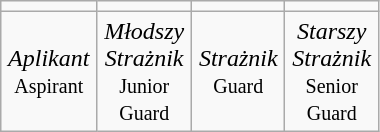<table class=wikitable width=20% cellpadding=3px>
<tr>
<td align=center width=10%></td>
<td align=center width=10%></td>
<td align=center width=10%></td>
<td align=center width=10%></td>
</tr>
<tr>
<td align=center><em>Aplikant</em> <br><small>Aspirant</small></td>
<td align=center><em>Młodszy Strażnik</em> <br><small>Junior Guard</small></td>
<td align=center><em>Strażnik</em><br><small>Guard</small></td>
<td align=center><em>Starszy Strażnik</em> <br><small>Senior Guard</small></td>
</tr>
</table>
